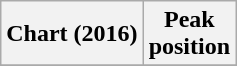<table class="wikitable sortable plainrowheaders" style="text-align:center">
<tr>
<th scope="col">Chart (2016)</th>
<th scope="col">Peak<br> position</th>
</tr>
<tr>
</tr>
</table>
